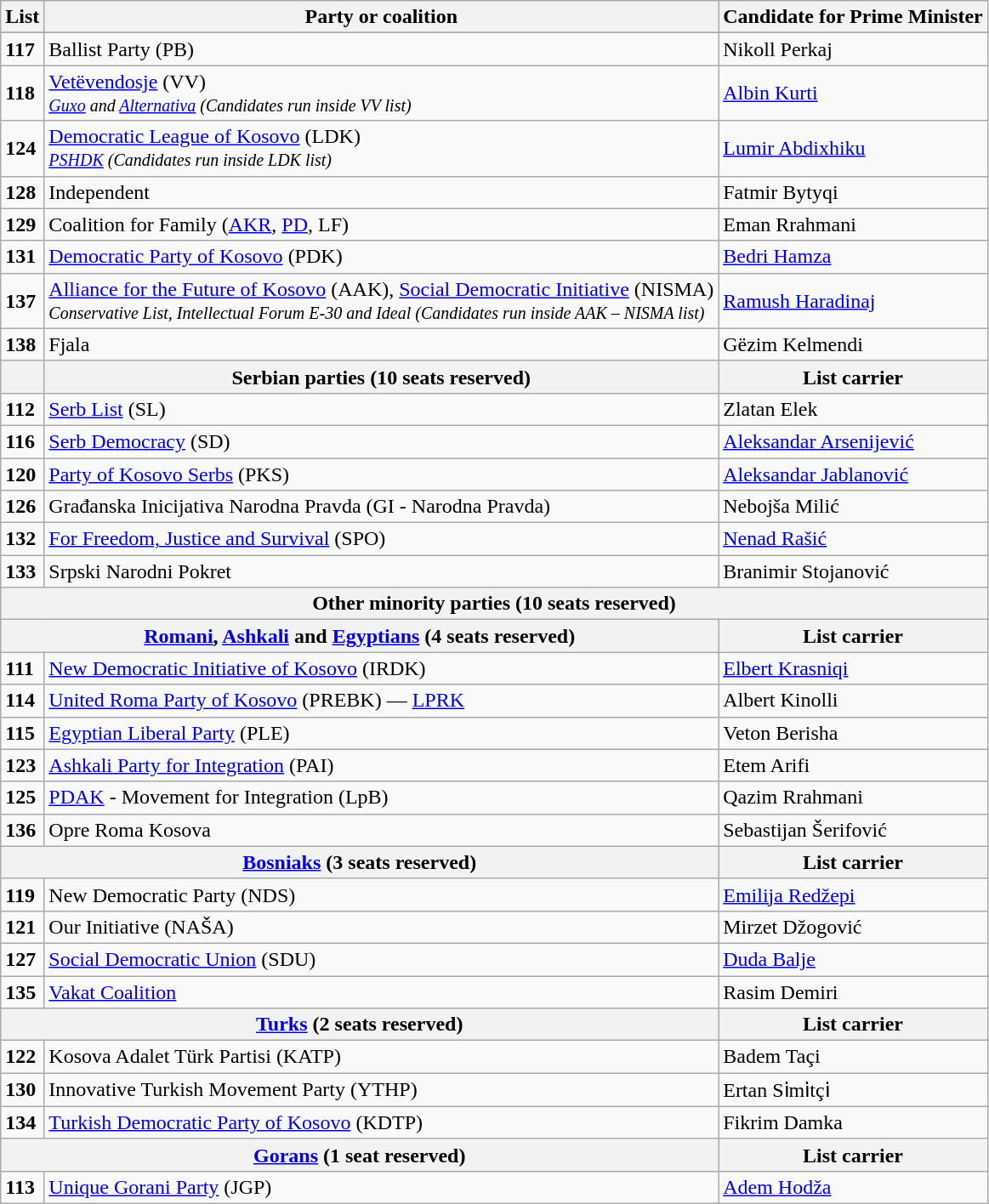<table class="wikitable collapsible collapsed">
<tr>
<th>List</th>
<th>Party or coalition</th>
<th>Candidate for Prime Minister</th>
</tr>
<tr>
</tr>
<tr>
<td><strong>117</strong></td>
<td>Ballist Party (PB)</td>
<td>Nikoll Perkaj</td>
</tr>
<tr>
<td><strong>118</strong></td>
<td><a href='#'>Vetëvendosje</a> (VV)<br><em><small><a href='#'>Guxo</a> and <a href='#'>Alternativa</a> (Candidates run inside VV list)</small></em></td>
<td><a href='#'>Albin Kurti</a></td>
</tr>
<tr>
<td><strong>124</strong></td>
<td><a href='#'>Democratic League of Kosovo</a> (LDK)<br><em><small> <a href='#'>PSHDK</a> (Candidates run inside LDK list)</small></em></td>
<td><a href='#'>Lumir Abdixhiku</a></td>
</tr>
<tr>
<td><strong>128</strong></td>
<td>Independent</td>
<td>Fatmir Bytyqi</td>
</tr>
<tr>
<td><strong>129</strong></td>
<td>Coalition for Family (<a href='#'>AKR</a>, <a href='#'>PD</a>, LF)</td>
<td>Eman Rrahmani</td>
</tr>
<tr>
<td><strong>131</strong></td>
<td><a href='#'>Democratic Party of Kosovo</a> (PDK)</td>
<td><a href='#'>Bedri Hamza</a></td>
</tr>
<tr>
<td><strong>137</strong></td>
<td><a href='#'>Alliance for the Future of Kosovo</a> (AAK), <a href='#'>Social Democratic Initiative</a> (NISMA)<br><em><small>Conservative List, Intellectual Forum E-30 and Ideal (Candidates run inside AAK – NISMA list)</small></em></td>
<td><a href='#'>Ramush Haradinaj</a></td>
</tr>
<tr>
<td><strong>138</strong></td>
<td>Fjala</td>
<td>Gëzim Kelmendi</td>
</tr>
<tr>
<th></th>
<th>Serbian parties (10 seats reserved)</th>
<th>List carrier</th>
</tr>
<tr>
<td><strong>112</strong></td>
<td><a href='#'>Serb List</a> (SL)</td>
<td>Zlatan Elek</td>
</tr>
<tr>
<td><strong>116</strong></td>
<td><a href='#'>Serb Democracy</a> (SD)</td>
<td><a href='#'>Aleksandar Arsenijević</a></td>
</tr>
<tr>
<td><strong>120</strong></td>
<td><a href='#'>Party of Kosovo Serbs</a> (PKS)</td>
<td><a href='#'>Aleksandar Jablanović</a></td>
</tr>
<tr>
<td><strong>126</strong></td>
<td>Građanska Inicijativa Narodna Pravda (GI - Narodna Pravda)</td>
<td>Nebojša Milić</td>
</tr>
<tr>
<td><strong>132</strong></td>
<td><a href='#'>For Freedom, Justice and Survival</a> (SPO)</td>
<td><a href='#'>Nenad Rašić</a></td>
</tr>
<tr>
<td><strong>133</strong></td>
<td>Srpski Narodni Pokret</td>
<td>Branimir Stojanović</td>
</tr>
<tr>
<th colspan="3">Other minority parties (10 seats reserved)</th>
</tr>
<tr>
<th colspan="2"><a href='#'>Romani</a>, <a href='#'>Ashkali</a> and <a href='#'>Egyptians</a> (4 seats reserved)</th>
<th>List carrier</th>
</tr>
<tr>
<td><strong>111</strong></td>
<td><a href='#'>New Democratic Initiative of Kosovo</a> (IRDK)</td>
<td><a href='#'>Elbert Krasniqi</a></td>
</tr>
<tr>
<td><strong>114</strong></td>
<td><a href='#'>United Roma Party of Kosovo</a> (PREBK) — <a href='#'>LPRK</a></td>
<td>Albert Kinolli</td>
</tr>
<tr>
<td><strong>115</strong></td>
<td><a href='#'>Egyptian Liberal Party</a> (PLE)</td>
<td>Veton Berisha</td>
</tr>
<tr>
<td><strong>123</strong></td>
<td><a href='#'>Ashkali Party for Integration</a> (PAI)</td>
<td>Etem Arifi</td>
</tr>
<tr>
<td><strong>125</strong></td>
<td><a href='#'>PDAK</a> - Movement for Integration (LpB)</td>
<td>Qazim Rrahmani</td>
</tr>
<tr>
<td><strong>136</strong></td>
<td>Opre Roma Kosova</td>
<td>Sebastijan Šerifović</td>
</tr>
<tr>
<th colspan="2"><a href='#'>Bosniaks</a> (3 seats reserved)</th>
<th>List carrier</th>
</tr>
<tr>
<td><strong>119</strong></td>
<td>New Democratic Party (NDS)</td>
<td><a href='#'>Emilija Redžepi</a></td>
</tr>
<tr>
<td><strong>121</strong></td>
<td>Our Initiative (NAŠA)</td>
<td>Mirzet Džogović</td>
</tr>
<tr>
<td><strong>127</strong></td>
<td><a href='#'>Social Democratic Union</a> (SDU)</td>
<td><a href='#'>Duda Balje</a></td>
</tr>
<tr>
<td><strong>135</strong></td>
<td><a href='#'>Vakat Coalition</a></td>
<td>Rasim Demiri</td>
</tr>
<tr>
<th colspan="2"><a href='#'>Turks</a> (2 seats reserved)</th>
<th>List carrier</th>
</tr>
<tr>
<td><strong>122</strong></td>
<td>Kosova Adalet Türk Partisi (KATP)</td>
<td>Badem Taçi</td>
</tr>
<tr>
<td><strong>130</strong></td>
<td>Innovative Turkish Movement Party (YTHP)</td>
<td>Ertan Si̇mi̇tçi̇</td>
</tr>
<tr>
<td><strong>134</strong></td>
<td><a href='#'>Turkish Democratic Party of Kosovo</a> (KDTP)</td>
<td>Fikrim Damka</td>
</tr>
<tr>
<th colspan="2"><a href='#'>Gorans</a> (1 seat reserved)</th>
<th>List carrier</th>
</tr>
<tr>
<td><strong>113</strong></td>
<td><a href='#'>Unique Gorani Party</a> (JGP)</td>
<td><a href='#'>Adem Hodža</a></td>
</tr>
</table>
